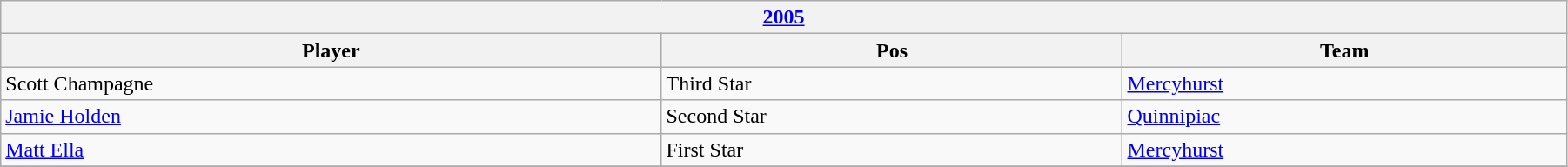<table class="wikitable" width=95%>
<tr>
<th colspan=3><a href='#'>2005</a></th>
</tr>
<tr>
<th>Player</th>
<th>Pos</th>
<th>Team</th>
</tr>
<tr>
<td>Scott Champagne</td>
<td>Third Star</td>
<td><a href='#'>Mercyhurst</a></td>
</tr>
<tr>
<td><a href='#'>Jamie Holden</a></td>
<td>Second Star</td>
<td><a href='#'>Quinnipiac</a></td>
</tr>
<tr>
<td><a href='#'>Matt Ella</a></td>
<td>First Star</td>
<td><a href='#'>Mercyhurst</a></td>
</tr>
<tr>
</tr>
</table>
